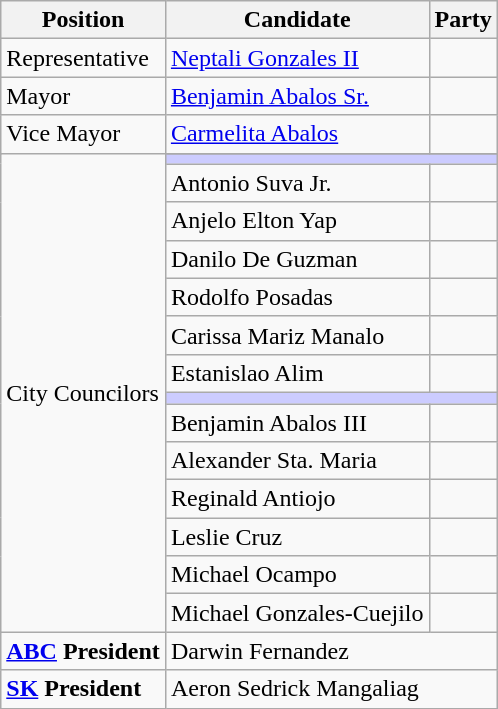<table class="wikitable">
<tr>
<th>Position</th>
<th>Candidate</th>
<th colspan=2>Party</th>
</tr>
<tr>
<td>Representative<br></td>
<td><a href='#'>Neptali Gonzales II</a></td>
<td></td>
</tr>
<tr>
<td>Mayor</td>
<td><a href='#'>Benjamin Abalos Sr.</a></td>
<td></td>
</tr>
<tr>
<td>Vice Mayor</td>
<td><a href='#'>Carmelita Abalos</a></td>
<td></td>
</tr>
<tr>
<td rowspan=15>City Councilors</td>
</tr>
<tr style="background:#ccf;">
<td colspan=3 style="text-align:center;"></td>
</tr>
<tr>
<td>Antonio Suva Jr.</td>
<td></td>
</tr>
<tr>
<td>Anjelo Elton Yap</td>
<td></td>
</tr>
<tr>
<td>Danilo De Guzman</td>
<td></td>
</tr>
<tr>
<td>Rodolfo Posadas</td>
<td></td>
</tr>
<tr>
<td>Carissa Mariz Manalo</td>
<td></td>
</tr>
<tr>
<td>Estanislao Alim</td>
<td></td>
</tr>
<tr style="background:#ccf;">
<td colspan=3 style="text-align:center;"></td>
</tr>
<tr>
<td>Benjamin Abalos III</td>
<td></td>
</tr>
<tr>
<td>Alexander Sta. Maria</td>
<td></td>
</tr>
<tr>
<td>Reginald Antiojo</td>
<td></td>
</tr>
<tr>
<td>Leslie Cruz</td>
<td></td>
</tr>
<tr>
<td>Michael Ocampo</td>
<td></td>
</tr>
<tr>
<td>Michael Gonzales-Cuejilo</td>
<td></td>
</tr>
<tr>
<td><strong><a href='#'>ABC</a> President</strong></td>
<td colspan=3>Darwin Fernandez<br></td>
</tr>
<tr>
<td><strong><a href='#'>SK</a> President</strong></td>
<td colspan=3>Aeron Sedrick Mangaliag<br></td>
</tr>
</table>
